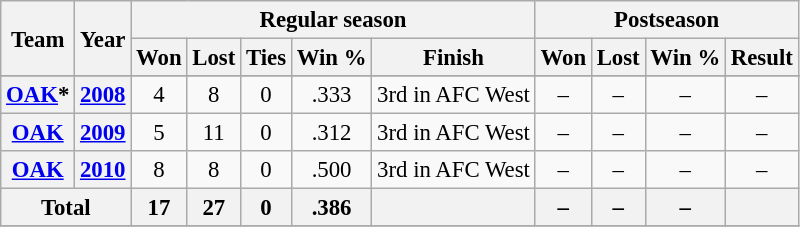<table class="wikitable" style="font-size: 95%; text-align:center;">
<tr>
<th rowspan="2">Team</th>
<th rowspan="2">Year</th>
<th colspan="5">Regular season</th>
<th colspan="14">Postseason</th>
</tr>
<tr>
<th>Won</th>
<th>Lost</th>
<th>Ties</th>
<th>Win %</th>
<th>Finish</th>
<th>Won</th>
<th>Lost</th>
<th>Win %</th>
<th>Result</th>
</tr>
<tr>
</tr>
<tr>
<th><a href='#'>OAK</a>*</th>
<th><a href='#'>2008</a></th>
<td>4</td>
<td>8</td>
<td>0</td>
<td>.333</td>
<td>3rd in AFC West</td>
<td>–</td>
<td>–</td>
<td>–</td>
<td>–</td>
</tr>
<tr>
<th><a href='#'>OAK</a></th>
<th><a href='#'>2009</a></th>
<td>5</td>
<td>11</td>
<td>0</td>
<td>.312</td>
<td>3rd in AFC West</td>
<td>–</td>
<td>–</td>
<td>–</td>
<td>–</td>
</tr>
<tr>
<th><a href='#'>OAK</a></th>
<th><a href='#'>2010</a></th>
<td>8</td>
<td>8</td>
<td>0</td>
<td>.500</td>
<td>3rd in AFC West</td>
<td>–</td>
<td>–</td>
<td>–</td>
<td>–</td>
</tr>
<tr>
<th colspan="2">Total</th>
<th>17</th>
<th>27</th>
<th>0</th>
<th>.386</th>
<th></th>
<th>–</th>
<th>–</th>
<th>–</th>
<th></th>
</tr>
<tr>
</tr>
</table>
